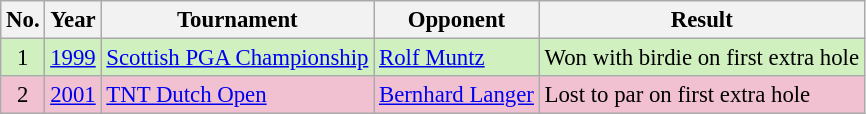<table class="wikitable" style="font-size:95%;">
<tr>
<th>No.</th>
<th>Year</th>
<th>Tournament</th>
<th>Opponent</th>
<th>Result</th>
</tr>
<tr style="background:#D0F0C0;">
<td align=center>1</td>
<td><a href='#'>1999</a></td>
<td><a href='#'>Scottish PGA Championship</a></td>
<td> <a href='#'>Rolf Muntz</a></td>
<td>Won with birdie on first extra hole</td>
</tr>
<tr style="background:#F2C1D1;">
<td align=center>2</td>
<td><a href='#'>2001</a></td>
<td><a href='#'>TNT Dutch Open</a></td>
<td> <a href='#'>Bernhard Langer</a></td>
<td>Lost to par on first extra hole</td>
</tr>
</table>
